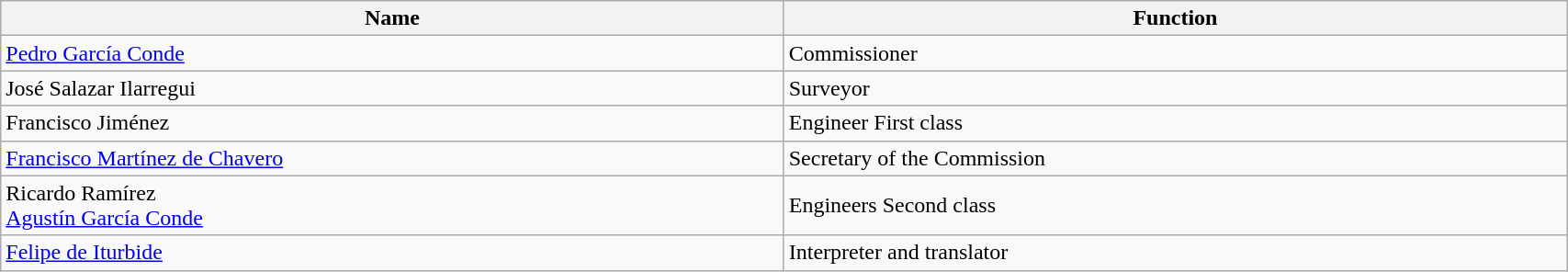<table width = 90% class = "wikitable">
<tr>
<th width = 100>Name</th>
<th width = 100>Function</th>
</tr>
<tr>
<td><a href='#'>Pedro García Conde</a></td>
<td>Commissioner</td>
</tr>
<tr>
<td>José Salazar Ilarregui</td>
<td>Surveyor</td>
</tr>
<tr>
<td>Francisco Jiménez</td>
<td>Engineer First class</td>
</tr>
<tr>
<td><a href='#'>Francisco Martínez de Chavero</a></td>
<td>Secretary of the Commission</td>
</tr>
<tr>
<td>Ricardo Ramírez<br> <a href='#'>Agustín García Conde</a></td>
<td>Engineers Second class</td>
</tr>
<tr>
<td><a href='#'>Felipe de Iturbide</a></td>
<td>Interpreter and translator</td>
</tr>
</table>
